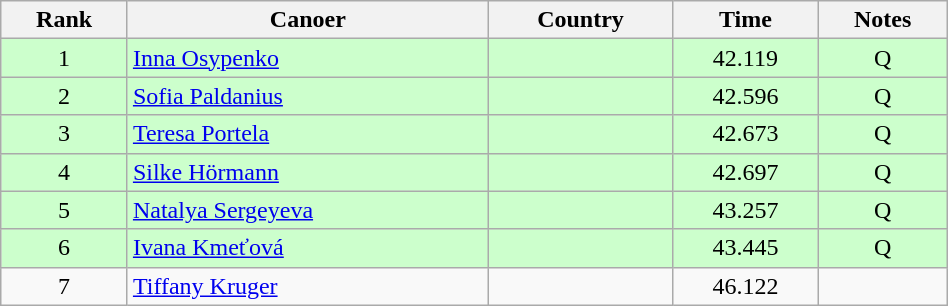<table class="wikitable sortable" width=50% style="text-align:center;">
<tr>
<th>Rank</th>
<th>Canoer</th>
<th>Country</th>
<th>Time</th>
<th>Notes</th>
</tr>
<tr bgcolor=ccffcc>
<td>1</td>
<td align="left"><a href='#'>Inna Osypenko</a></td>
<td align="left"></td>
<td>42.119</td>
<td>Q</td>
</tr>
<tr bgcolor=ccffcc>
<td>2</td>
<td align="left"><a href='#'>Sofia Paldanius</a></td>
<td align="left"></td>
<td>42.596</td>
<td>Q</td>
</tr>
<tr bgcolor=ccffcc>
<td>3</td>
<td align="left"><a href='#'>Teresa Portela</a></td>
<td align="left"></td>
<td>42.673</td>
<td>Q</td>
</tr>
<tr bgcolor=ccffcc>
<td>4</td>
<td align="left"><a href='#'>Silke Hörmann</a></td>
<td align="left"></td>
<td>42.697</td>
<td>Q</td>
</tr>
<tr bgcolor=ccffcc>
<td>5</td>
<td align="left"><a href='#'>Natalya Sergeyeva</a></td>
<td align="left"></td>
<td>43.257</td>
<td>Q</td>
</tr>
<tr bgcolor=ccffcc>
<td>6</td>
<td align="left"><a href='#'>Ivana Kmeťová</a></td>
<td align="left"></td>
<td>43.445</td>
<td>Q</td>
</tr>
<tr>
<td>7</td>
<td align="left"><a href='#'>Tiffany Kruger</a></td>
<td align="left"></td>
<td>46.122</td>
<td></td>
</tr>
</table>
